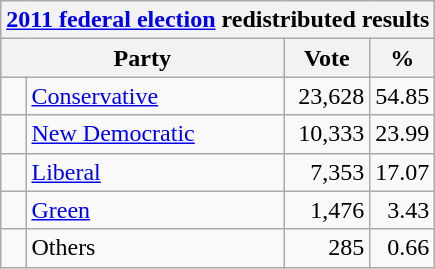<table class="wikitable">
<tr>
<th colspan="4"><a href='#'>2011 federal election</a> redistributed results</th>
</tr>
<tr>
<th bgcolor="#DDDDFF" width="130px" colspan="2">Party</th>
<th bgcolor="#DDDDFF" width="50px">Vote</th>
<th bgcolor="#DDDDFF" width="30px">%</th>
</tr>
<tr>
<td> </td>
<td><a href='#'>Conservative</a></td>
<td align=right>23,628</td>
<td align=right>54.85</td>
</tr>
<tr>
<td> </td>
<td><a href='#'>New Democratic</a></td>
<td align=right>10,333</td>
<td align=right>23.99</td>
</tr>
<tr>
<td> </td>
<td><a href='#'>Liberal</a></td>
<td align=right>7,353</td>
<td align=right>17.07</td>
</tr>
<tr>
<td> </td>
<td><a href='#'>Green</a></td>
<td align=right>1,476</td>
<td align=right>3.43</td>
</tr>
<tr>
<td> </td>
<td>Others</td>
<td align=right>285</td>
<td align=right>0.66</td>
</tr>
</table>
